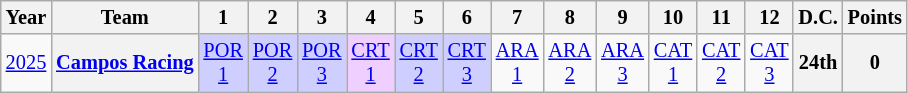<table class="wikitable" style="text-align:center; font-size:85%;">
<tr>
<th>Year</th>
<th>Team</th>
<th>1</th>
<th>2</th>
<th>3</th>
<th>4</th>
<th>5</th>
<th>6</th>
<th>7</th>
<th>8</th>
<th>9</th>
<th>10</th>
<th>11</th>
<th>12</th>
<th>D.C.</th>
<th>Points</th>
</tr>
<tr>
<td><a href='#'>2025</a></td>
<th><a href='#'>Campos Racing</a></th>
<td style="background:#CFCFFF;"><a href='#'>POR<br>1</a><br></td>
<td style="background:#CFCFFF;"><a href='#'>POR<br>2</a><br></td>
<td style="background:#CFCFFF;"><a href='#'>POR<br>3</a><br></td>
<td style="background:#EFCFFF;"><a href='#'>CRT<br>1</a><br></td>
<td style="background:#CFCFFF;"><a href='#'>CRT<br>2</a><br></td>
<td style="background:#CFCFFF;"><a href='#'>CRT<br>3</a><br></td>
<td><a href='#'>ARA<br>1</a></td>
<td><a href='#'>ARA<br>2</a></td>
<td><a href='#'>ARA<br>3</a></td>
<td><a href='#'>CAT<br>1</a></td>
<td><a href='#'>CAT<br>2</a></td>
<td><a href='#'>CAT<br>3</a></td>
<th>24th</th>
<th>0</th>
</tr>
</table>
